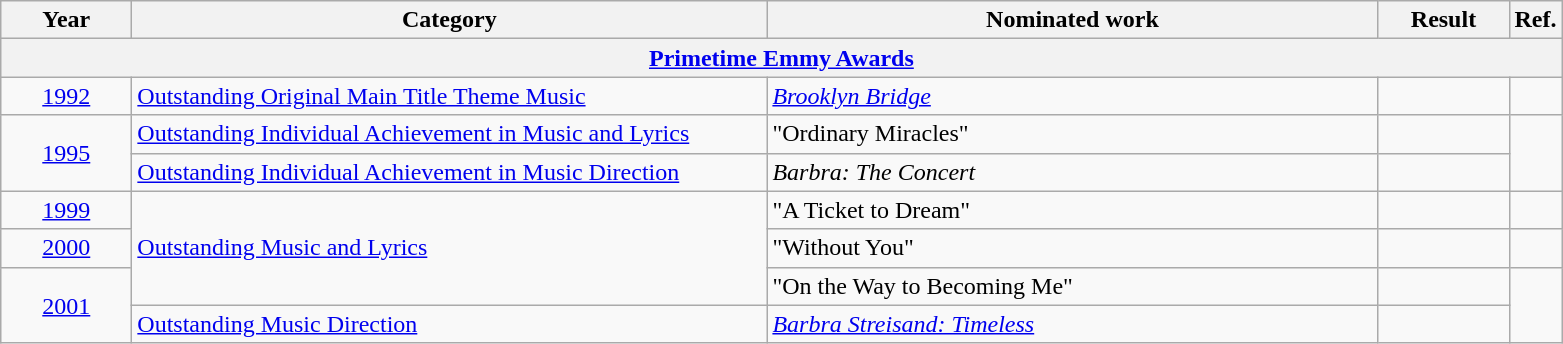<table class=wikitable>
<tr>
<th scope="col" style="width:5em;">Year</th>
<th scope="col" style="width:26em;">Category</th>
<th scope="col" style="width:25em;">Nominated work</th>
<th scope="col" style="width:5em;">Result</th>
<th>Ref.</th>
</tr>
<tr>
<th colspan=5><a href='#'>Primetime Emmy Awards</a></th>
</tr>
<tr>
<td style="text-align:center;"><a href='#'>1992</a></td>
<td><a href='#'>Outstanding Original Main Title Theme Music</a></td>
<td><em><a href='#'>Brooklyn Bridge</a></em> </td>
<td></td>
<td style="text-align:center;"></td>
</tr>
<tr>
<td style="text-align:center;", rowspan="2"><a href='#'>1995</a></td>
<td><a href='#'>Outstanding Individual Achievement in Music and Lyrics</a></td>
<td>"Ordinary Miracles" </td>
<td></td>
<td style="text-align:center;", rowspan=2></td>
</tr>
<tr>
<td><a href='#'>Outstanding Individual Achievement in Music Direction</a></td>
<td><em>Barbra: The Concert</em></td>
<td></td>
</tr>
<tr>
<td style="text-align:center;"><a href='#'>1999</a></td>
<td rowspan="3"><a href='#'>Outstanding Music and Lyrics</a></td>
<td>"A Ticket to Dream" </td>
<td></td>
<td style="text-align:center;"></td>
</tr>
<tr>
<td style="text-align:center;"><a href='#'>2000</a></td>
<td>"Without You" </td>
<td></td>
<td style="text-align:center;"></td>
</tr>
<tr>
<td style="text-align:center;", rowspan="2"><a href='#'>2001</a></td>
<td>"On the Way to Becoming Me" </td>
<td></td>
<td style="text-align:center;", rowspan=2></td>
</tr>
<tr>
<td><a href='#'>Outstanding Music Direction</a></td>
<td><em><a href='#'>Barbra Streisand: Timeless</a></em></td>
<td></td>
</tr>
</table>
